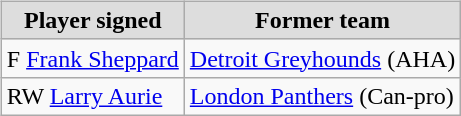<table cellspacing="10">
<tr>
<td valign="top"><br><table class="wikitable">
<tr align="center"  bgcolor="#dddddd">
<td><strong>Player signed</strong></td>
<td><strong>Former team</strong></td>
</tr>
<tr>
<td>F <a href='#'>Frank Sheppard</a></td>
<td><a href='#'>Detroit Greyhounds</a> (AHA)</td>
</tr>
<tr>
<td>RW <a href='#'>Larry Aurie</a></td>
<td><a href='#'>London Panthers</a> (Can-pro)</td>
</tr>
</table>
</td>
</tr>
</table>
